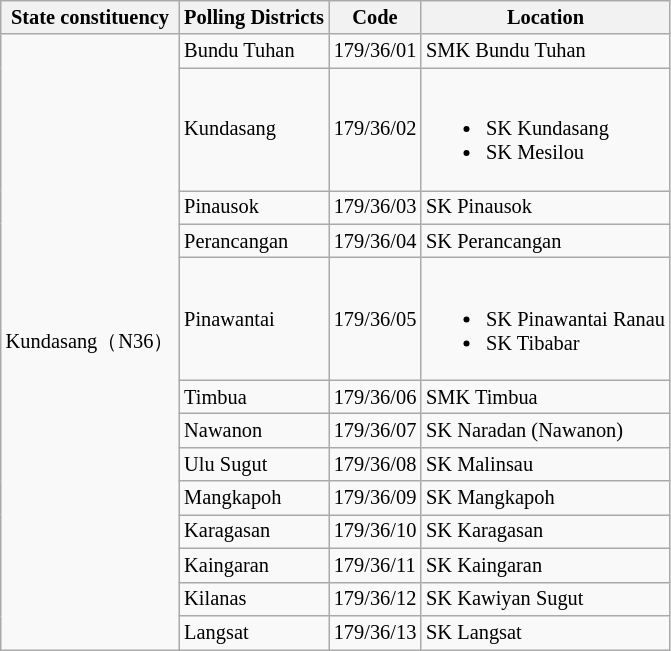<table class="wikitable sortable mw-collapsible" style="white-space:nowrap;font-size:85%">
<tr>
<th>State constituency</th>
<th>Polling Districts</th>
<th>Code</th>
<th>Location</th>
</tr>
<tr>
<td rowspan="13">Kundasang（N36）</td>
<td>Bundu Tuhan</td>
<td>179/36/01</td>
<td>SMK Bundu Tuhan</td>
</tr>
<tr>
<td>Kundasang</td>
<td>179/36/02</td>
<td><br><ul><li>SK Kundasang</li><li>SK Mesilou</li></ul></td>
</tr>
<tr>
<td>Pinausok</td>
<td>179/36/03</td>
<td>SK Pinausok</td>
</tr>
<tr>
<td>Perancangan</td>
<td>179/36/04</td>
<td>SK Perancangan</td>
</tr>
<tr>
<td>Pinawantai</td>
<td>179/36/05</td>
<td><br><ul><li>SK Pinawantai Ranau</li><li>SK Tibabar</li></ul></td>
</tr>
<tr>
<td>Timbua</td>
<td>179/36/06</td>
<td>SMK Timbua</td>
</tr>
<tr>
<td>Nawanon</td>
<td>179/36/07</td>
<td>SK Naradan (Nawanon)</td>
</tr>
<tr>
<td>Ulu Sugut</td>
<td>179/36/08</td>
<td>SK Malinsau</td>
</tr>
<tr>
<td>Mangkapoh</td>
<td>179/36/09</td>
<td>SK Mangkapoh</td>
</tr>
<tr>
<td>Karagasan</td>
<td>179/36/10</td>
<td>SK Karagasan</td>
</tr>
<tr>
<td>Kaingaran</td>
<td>179/36/11</td>
<td>SK Kaingaran</td>
</tr>
<tr>
<td>Kilanas</td>
<td>179/36/12</td>
<td>SK Kawiyan Sugut</td>
</tr>
<tr>
<td>Langsat</td>
<td>179/36/13</td>
<td>SK Langsat</td>
</tr>
</table>
